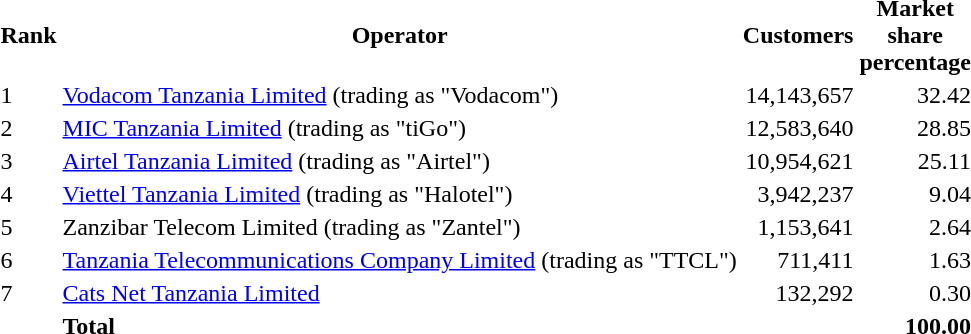<table>
<tr>
<th>Rank</th>
<th>Operator</th>
<th>Customers</th>
<th>Market<br>share<br>percentage</th>
</tr>
<tr>
<td>1</td>
<td><a href='#'>Vodacom Tanzania Limited</a> (trading as "Vodacom")</td>
<td align=right>14,143,657</td>
<td align=right>32.42</td>
</tr>
<tr>
<td>2</td>
<td><a href='#'>MIC Tanzania Limited</a> (trading as "tiGo")</td>
<td align=right>12,583,640</td>
<td align=right>28.85</td>
</tr>
<tr>
<td>3</td>
<td><a href='#'>Airtel Tanzania Limited</a> (trading as "Airtel")</td>
<td align=right>10,954,621</td>
<td align=right>25.11</td>
</tr>
<tr>
<td>4</td>
<td><a href='#'>Viettel Tanzania Limited</a> (trading as "Halotel")</td>
<td align=right>3,942,237</td>
<td align=right>9.04</td>
</tr>
<tr>
<td>5</td>
<td>Zanzibar Telecom Limited (trading as "Zantel")</td>
<td align=right>1,153,641</td>
<td align=right>2.64</td>
</tr>
<tr>
<td>6</td>
<td><a href='#'>Tanzania Telecommunications Company Limited</a> (trading as "TTCL")</td>
<td align=right>711,411</td>
<td align=right>1.63</td>
</tr>
<tr>
<td>7</td>
<td><a href='#'>Cats Net Tanzania Limited </a></td>
<td align=right>132,292</td>
<td align=right>0.30</td>
</tr>
<tr>
<td></td>
<td><strong>Total</strong></td>
<td></td>
<td align=right><strong>100.00</strong></td>
</tr>
<tr>
</tr>
</table>
